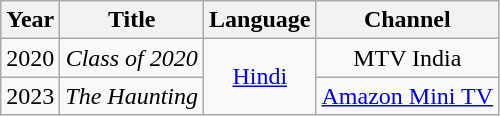<table class="wikitable" style="text-align:center;">
<tr>
<th>Year</th>
<th>Title</th>
<th>Language</th>
<th>Channel</th>
</tr>
<tr>
<td>2020</td>
<td><em>Class of 2020</em></td>
<td rowspan=7><a href='#'>Hindi</a></td>
<td>MTV India</td>
</tr>
<tr>
<td>2023</td>
<td><em>The Haunting</em></td>
<td><a href='#'>Amazon Mini TV</a></td>
</tr>
</table>
